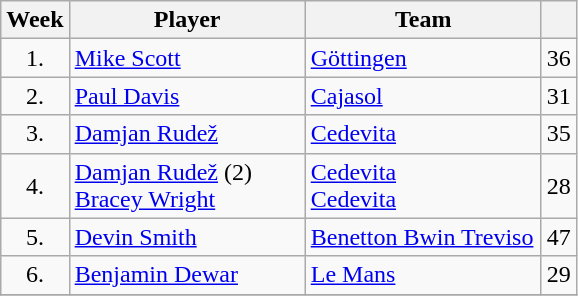<table class="wikitable sortable" style="text-align: center;">
<tr>
<th align="center">Week</th>
<th align="center" width=150>Player</th>
<th align="center" width=150>Team</th>
<th align="center"></th>
</tr>
<tr>
<td>1.</td>
<td align="left"> <a href='#'>Mike Scott</a></td>
<td align="left"> <a href='#'>Göttingen</a></td>
<td>36</td>
</tr>
<tr>
<td>2.</td>
<td align="left"> <a href='#'>Paul Davis</a></td>
<td align="left"> <a href='#'>Cajasol</a></td>
<td>31</td>
</tr>
<tr>
<td>3.</td>
<td align="left"> <a href='#'>Damjan Rudež</a></td>
<td align="left"> <a href='#'>Cedevita</a></td>
<td>35</td>
</tr>
<tr>
<td>4.</td>
<td align="left"> <a href='#'>Damjan Rudež</a> (2)<br> <a href='#'>Bracey Wright</a></td>
<td align="left"> <a href='#'>Cedevita</a><br> <a href='#'>Cedevita</a></td>
<td>28</td>
</tr>
<tr>
<td>5.</td>
<td align="left"> <a href='#'>Devin Smith</a></td>
<td align="left"> <a href='#'>Benetton Bwin Treviso</a></td>
<td>47</td>
</tr>
<tr>
<td>6.</td>
<td align="left"> <a href='#'>Benjamin Dewar</a></td>
<td align="left"> <a href='#'>Le Mans</a></td>
<td>29</td>
</tr>
<tr>
</tr>
</table>
